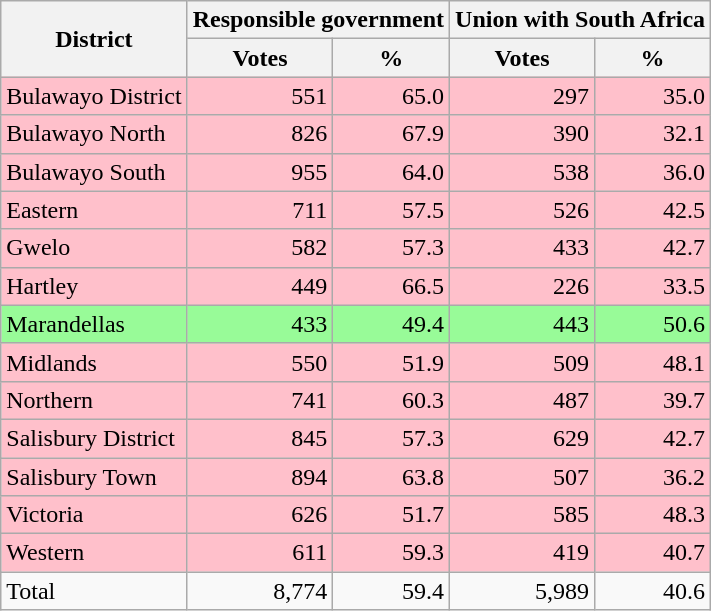<table class=wikitable style=text-align:right>
<tr>
<th rowspan=2>District</th>
<th colspan=2>Responsible government</th>
<th colspan=2>Union with South Africa</th>
</tr>
<tr>
<th>Votes</th>
<th>%</th>
<th>Votes</th>
<th>%</th>
</tr>
<tr style="background:pink;">
<td align=left>Bulawayo District</td>
<td>551</td>
<td>65.0</td>
<td>297</td>
<td>35.0</td>
</tr>
<tr style="background:pink;">
<td align=left>Bulawayo North</td>
<td>826</td>
<td>67.9</td>
<td>390</td>
<td>32.1</td>
</tr>
<tr style="background:pink;">
<td align=left>Bulawayo South</td>
<td>955</td>
<td>64.0</td>
<td>538</td>
<td>36.0</td>
</tr>
<tr style="background:pink;">
<td align=left>Eastern</td>
<td>711</td>
<td>57.5</td>
<td>526</td>
<td>42.5</td>
</tr>
<tr style="background:pink;">
<td align=left>Gwelo</td>
<td>582</td>
<td>57.3</td>
<td>433</td>
<td>42.7</td>
</tr>
<tr style="background:pink;">
<td align=left>Hartley</td>
<td>449</td>
<td>66.5</td>
<td>226</td>
<td>33.5</td>
</tr>
<tr style="background:palegreen;">
<td align=left>Marandellas</td>
<td>433</td>
<td>49.4</td>
<td>443</td>
<td>50.6</td>
</tr>
<tr style="background:pink;">
<td align=left>Midlands</td>
<td>550</td>
<td>51.9</td>
<td>509</td>
<td>48.1</td>
</tr>
<tr style="background:pink;">
<td align=left>Northern</td>
<td>741</td>
<td>60.3</td>
<td>487</td>
<td>39.7</td>
</tr>
<tr style="background:pink;">
<td align=left>Salisbury District</td>
<td>845</td>
<td>57.3</td>
<td>629</td>
<td>42.7</td>
</tr>
<tr style="background:pink;">
<td align=left>Salisbury Town</td>
<td>894</td>
<td>63.8</td>
<td>507</td>
<td>36.2</td>
</tr>
<tr style="background:pink;">
<td align=left>Victoria</td>
<td>626</td>
<td>51.7</td>
<td>585</td>
<td>48.3</td>
</tr>
<tr style="background:pink;">
<td align=left>Western</td>
<td>611</td>
<td>59.3</td>
<td>419</td>
<td>40.7</td>
</tr>
<tr>
<td align=left>Total</td>
<td>8,774</td>
<td>59.4</td>
<td>5,989</td>
<td>40.6</td>
</tr>
</table>
